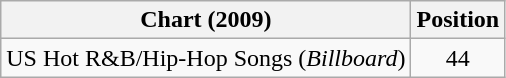<table class="wikitable">
<tr>
<th>Chart (2009)</th>
<th>Position</th>
</tr>
<tr>
<td>US Hot R&B/Hip-Hop Songs (<em>Billboard</em>)</td>
<td style="text-align:center;">44</td>
</tr>
</table>
